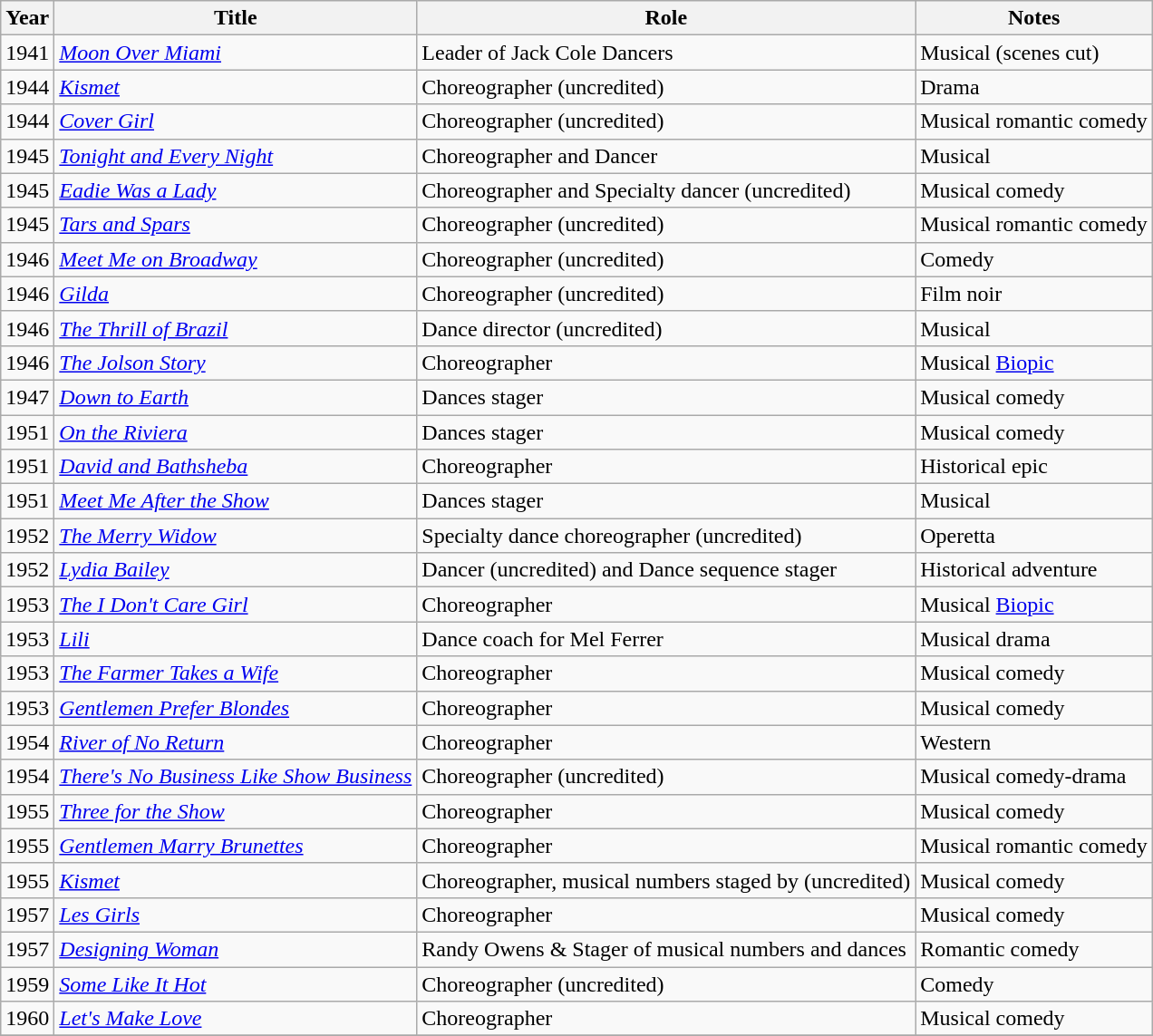<table class="wikitable sortable">
<tr>
<th>Year</th>
<th>Title</th>
<th>Role</th>
<th>Notes</th>
</tr>
<tr>
<td>1941</td>
<td><em><a href='#'>Moon Over Miami</a></em></td>
<td>Leader of Jack Cole Dancers</td>
<td>Musical (scenes cut)</td>
</tr>
<tr>
<td>1944</td>
<td><em><a href='#'>Kismet</a></em></td>
<td>Choreographer (uncredited)</td>
<td>Drama</td>
</tr>
<tr>
<td>1944</td>
<td><em> <a href='#'>Cover Girl</a></em></td>
<td>Choreographer (uncredited)</td>
<td>Musical romantic comedy</td>
</tr>
<tr>
<td>1945</td>
<td><em><a href='#'>Tonight and Every Night</a></em></td>
<td>Choreographer and Dancer</td>
<td>Musical</td>
</tr>
<tr>
<td>1945</td>
<td><em><a href='#'>Eadie Was a Lady</a></em></td>
<td>Choreographer and Specialty dancer (uncredited)</td>
<td>Musical comedy</td>
</tr>
<tr>
<td>1945</td>
<td><em><a href='#'>Tars and Spars</a></em></td>
<td>Choreographer (uncredited)</td>
<td>Musical romantic comedy</td>
</tr>
<tr>
<td>1946</td>
<td><em><a href='#'>Meet Me on Broadway</a></em></td>
<td>Choreographer (uncredited)</td>
<td>Comedy</td>
</tr>
<tr>
<td>1946</td>
<td><em><a href='#'>Gilda</a></em></td>
<td>Choreographer (uncredited)</td>
<td>Film noir</td>
</tr>
<tr>
<td>1946</td>
<td><em><a href='#'>The Thrill of Brazil</a></em></td>
<td>Dance director (uncredited)</td>
<td>Musical</td>
</tr>
<tr>
<td>1946</td>
<td><em><a href='#'>The Jolson Story</a></em></td>
<td>Choreographer</td>
<td>Musical <a href='#'>Biopic</a></td>
</tr>
<tr>
<td>1947</td>
<td><em><a href='#'>Down to Earth</a></em></td>
<td>Dances stager</td>
<td>Musical comedy</td>
</tr>
<tr>
<td>1951</td>
<td><em><a href='#'>On the Riviera</a></em></td>
<td>Dances stager</td>
<td>Musical comedy</td>
</tr>
<tr>
<td>1951</td>
<td><em><a href='#'>David and Bathsheba</a></em></td>
<td>Choreographer</td>
<td>Historical epic</td>
</tr>
<tr>
<td>1951</td>
<td><em><a href='#'>Meet Me After the Show</a></em></td>
<td>Dances stager</td>
<td>Musical</td>
</tr>
<tr>
<td>1952</td>
<td><em><a href='#'>The Merry Widow</a></em></td>
<td>Specialty dance choreographer (uncredited)</td>
<td>Operetta</td>
</tr>
<tr>
<td>1952</td>
<td><em><a href='#'>Lydia Bailey</a></em></td>
<td>Dancer (uncredited) and Dance sequence stager</td>
<td>Historical adventure</td>
</tr>
<tr>
<td>1953</td>
<td><em><a href='#'>The I Don't Care Girl</a></em></td>
<td>Choreographer</td>
<td>Musical <a href='#'>Biopic</a></td>
</tr>
<tr>
<td>1953</td>
<td><em><a href='#'>Lili</a></em></td>
<td>Dance coach for Mel Ferrer</td>
<td>Musical drama</td>
</tr>
<tr>
<td>1953</td>
<td><em><a href='#'>The Farmer Takes a Wife</a></em></td>
<td>Choreographer</td>
<td>Musical comedy</td>
</tr>
<tr>
<td>1953</td>
<td><em><a href='#'>Gentlemen Prefer Blondes</a></em></td>
<td>Choreographer</td>
<td>Musical comedy</td>
</tr>
<tr>
<td>1954</td>
<td><em><a href='#'>River of No Return</a></em></td>
<td>Choreographer</td>
<td>Western</td>
</tr>
<tr>
<td>1954</td>
<td><em><a href='#'>There's No Business Like Show Business</a></em></td>
<td>Choreographer (uncredited)</td>
<td>Musical comedy-drama</td>
</tr>
<tr>
<td>1955</td>
<td><em><a href='#'>Three for the Show</a></em></td>
<td>Choreographer</td>
<td>Musical comedy</td>
</tr>
<tr>
<td>1955</td>
<td><em><a href='#'>Gentlemen Marry Brunettes</a></em></td>
<td>Choreographer</td>
<td>Musical romantic comedy</td>
</tr>
<tr>
<td>1955</td>
<td><em><a href='#'>Kismet</a></em></td>
<td>Choreographer, musical numbers staged by (uncredited)</td>
<td>Musical comedy</td>
</tr>
<tr>
<td>1957</td>
<td><em><a href='#'>Les Girls</a></em></td>
<td>Choreographer</td>
<td>Musical comedy</td>
</tr>
<tr>
<td>1957</td>
<td><em><a href='#'>Designing Woman</a></em></td>
<td>Randy Owens & Stager of musical numbers and dances</td>
<td>Romantic comedy</td>
</tr>
<tr>
<td>1959</td>
<td><em><a href='#'>Some Like It Hot</a></em></td>
<td>Choreographer (uncredited)</td>
<td>Comedy</td>
</tr>
<tr>
<td>1960</td>
<td><em><a href='#'>Let's Make Love</a></em></td>
<td>Choreographer</td>
<td>Musical comedy</td>
</tr>
<tr>
</tr>
</table>
